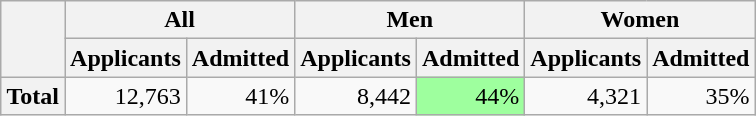<table class="wikitable" style="margin-left:auto; margin-right:auto; border:none; text-align:right;">
<tr>
<th rowspan="2"></th>
<th colspan="2">All</th>
<th colspan="2">Men</th>
<th colspan="2">Women</th>
</tr>
<tr>
<th>Applicants</th>
<th>Admitted</th>
<th>Applicants</th>
<th>Admitted</th>
<th>Applicants</th>
<th>Admitted</th>
</tr>
<tr>
<th>Total</th>
<td>12,763</td>
<td>41%</td>
<td>8,442</td>
<td style="background: #9EFF9E;">44%</td>
<td>4,321</td>
<td>35%</td>
</tr>
</table>
